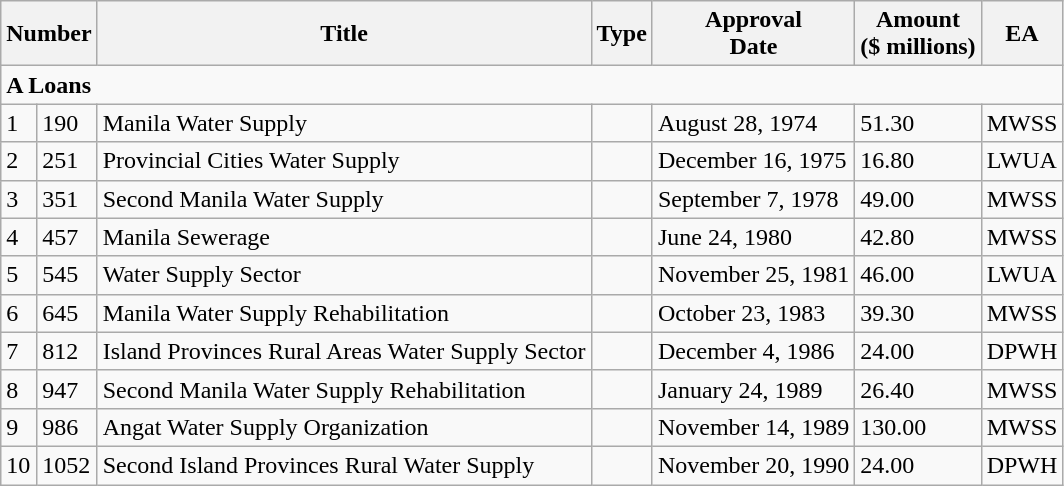<table class="wikitable">
<tr>
<th colspan="2">Number</th>
<th>Title</th>
<th>Type</th>
<th>Approval<br>Date</th>
<th>Amount<br>($ millions)</th>
<th>EA</th>
</tr>
<tr>
<td colspan="7"><strong>A Loans</strong></td>
</tr>
<tr>
<td>1</td>
<td>190</td>
<td>Manila Water Supply</td>
<td></td>
<td>August 28, 1974</td>
<td>51.30</td>
<td>MWSS</td>
</tr>
<tr>
<td>2</td>
<td>251</td>
<td>Provincial Cities Water Supply</td>
<td></td>
<td>December 16, 1975</td>
<td>16.80</td>
<td>LWUA</td>
</tr>
<tr>
<td>3</td>
<td>351</td>
<td>Second Manila Water Supply</td>
<td></td>
<td>September 7, 1978</td>
<td>49.00</td>
<td>MWSS</td>
</tr>
<tr>
<td>4</td>
<td>457</td>
<td>Manila Sewerage</td>
<td></td>
<td>June 24, 1980</td>
<td>42.80</td>
<td>MWSS</td>
</tr>
<tr>
<td>5</td>
<td>545</td>
<td>Water Supply Sector</td>
<td></td>
<td>November 25, 1981</td>
<td>46.00</td>
<td>LWUA</td>
</tr>
<tr>
<td>6</td>
<td>645</td>
<td>Manila Water Supply Rehabilitation</td>
<td></td>
<td>October 23, 1983</td>
<td>39.30</td>
<td>MWSS</td>
</tr>
<tr>
<td>7</td>
<td>812</td>
<td>Island Provinces Rural Areas Water Supply Sector</td>
<td></td>
<td>December 4, 1986</td>
<td>24.00</td>
<td>DPWH</td>
</tr>
<tr>
<td>8</td>
<td>947</td>
<td>Second Manila Water Supply Rehabilitation</td>
<td></td>
<td>January 24, 1989</td>
<td>26.40</td>
<td>MWSS</td>
</tr>
<tr>
<td>9</td>
<td>986</td>
<td>Angat Water Supply Organization</td>
<td></td>
<td>November 14, 1989</td>
<td>130.00</td>
<td>MWSS</td>
</tr>
<tr>
<td>10</td>
<td>1052</td>
<td>Second Island Provinces Rural Water Supply</td>
<td></td>
<td>November 20, 1990</td>
<td>24.00</td>
<td>DPWH</td>
</tr>
</table>
